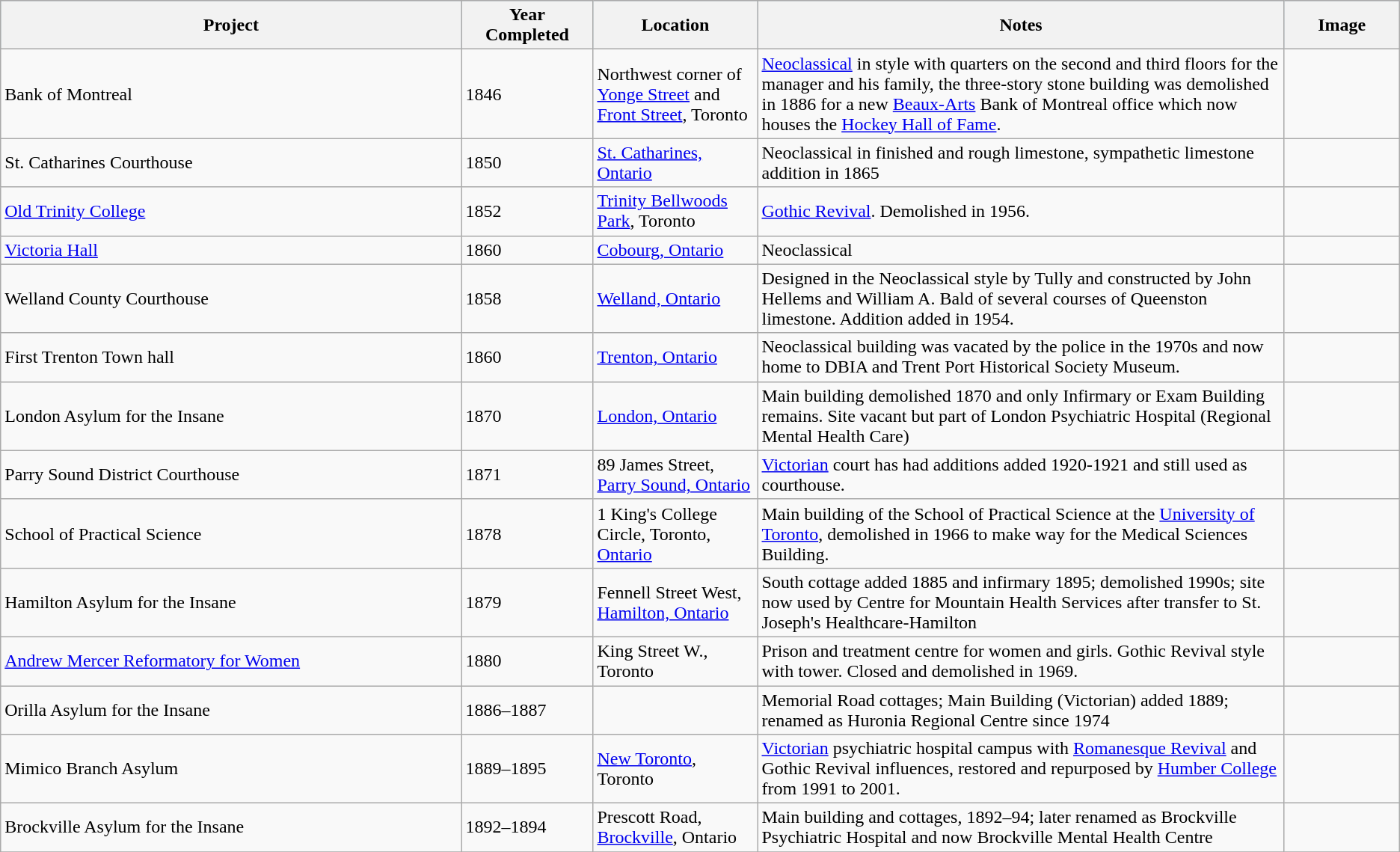<table class="wikitable">
<tr style="background:lightblue;">
<th width=28%>Project</th>
<th width=8%>Year Completed</th>
<th width=10%>Location</th>
<th width=32%>Notes</th>
<th width=7%>Image</th>
</tr>
<tr>
<td>Bank of Montreal</td>
<td>1846</td>
<td>Northwest corner of <a href='#'>Yonge Street</a> and <a href='#'>Front Street</a>, Toronto</td>
<td><a href='#'>Neoclassical</a> in style with quarters on the second and third floors for the manager and his family, the three-story stone building was demolished in 1886 for a new <a href='#'>Beaux-Arts</a> Bank of Montreal office which now houses the <a href='#'>Hockey Hall of Fame</a>.</td>
<td></td>
</tr>
<tr>
<td>St. Catharines Courthouse</td>
<td>1850</td>
<td><a href='#'>St. Catharines, Ontario</a></td>
<td>Neoclassical in finished and rough limestone, sympathetic limestone addition in 1865</td>
<td></td>
</tr>
<tr>
<td><a href='#'>Old Trinity College</a></td>
<td>1852</td>
<td><a href='#'>Trinity Bellwoods Park</a>, Toronto</td>
<td><a href='#'>Gothic Revival</a>. Demolished in 1956.</td>
<td></td>
</tr>
<tr>
<td><a href='#'>Victoria Hall</a></td>
<td>1860</td>
<td><a href='#'>Cobourg, Ontario</a></td>
<td>Neoclassical</td>
<td></td>
</tr>
<tr>
<td>Welland County Courthouse</td>
<td>1858</td>
<td><a href='#'>Welland, Ontario</a></td>
<td>Designed in the Neoclassical style by Tully and constructed by John Hellems and William A. Bald of several courses of Queenston limestone. Addition added in 1954.</td>
<td></td>
</tr>
<tr>
<td>First Trenton Town hall</td>
<td>1860</td>
<td><a href='#'>Trenton, Ontario</a></td>
<td>Neoclassical building was vacated by the police in the 1970s and now home to DBIA and Trent Port Historical Society Museum.</td>
<td></td>
</tr>
<tr>
<td>London Asylum for the Insane</td>
<td>1870</td>
<td><a href='#'>London, Ontario</a></td>
<td>Main building demolished 1870 and only Infirmary or Exam Building remains. Site vacant but part of London Psychiatric Hospital (Regional Mental Health Care)</td>
<td></td>
</tr>
<tr>
<td>Parry Sound District Courthouse</td>
<td>1871</td>
<td>89 James Street, <a href='#'>Parry Sound, Ontario</a></td>
<td><a href='#'>Victorian</a> court has had additions added 1920-1921 and still used as courthouse.</td>
<td></td>
</tr>
<tr>
<td>School of Practical Science</td>
<td>1878</td>
<td>1 King's College Circle, Toronto, <a href='#'>Ontario</a></td>
<td>Main building of the School of Practical Science at the <a href='#'>University of Toronto</a>, demolished in 1966 to make way for the Medical Sciences Building.</td>
<td></td>
</tr>
<tr>
<td>Hamilton Asylum for the Insane</td>
<td>1879</td>
<td>Fennell Street West, <a href='#'>Hamilton, Ontario</a></td>
<td>South cottage added 1885 and infirmary 1895; demolished 1990s; site now used by Centre for Mountain Health Services after transfer to St. Joseph's Healthcare-Hamilton</td>
<td></td>
</tr>
<tr>
<td><a href='#'>Andrew Mercer Reformatory for Women</a></td>
<td>1880</td>
<td>King Street W., Toronto</td>
<td>Prison and treatment centre for women and girls. Gothic Revival style with tower. Closed and demolished in 1969.</td>
<td></td>
</tr>
<tr>
<td>Orilla Asylum for the Insane</td>
<td>1886–1887</td>
<td></td>
<td>Memorial Road cottages; Main Building (Victorian) added 1889; renamed as Huronia Regional Centre since 1974</td>
<td></td>
</tr>
<tr>
<td>Mimico Branch Asylum</td>
<td>1889–1895</td>
<td><a href='#'>New Toronto</a>, Toronto</td>
<td><a href='#'>Victorian</a> psychiatric hospital campus with <a href='#'>Romanesque Revival</a> and Gothic Revival influences, restored and repurposed by <a href='#'>Humber College</a> from 1991 to 2001.</td>
<td></td>
</tr>
<tr>
<td>Brockville Asylum for the Insane</td>
<td>1892–1894</td>
<td>Prescott Road, <a href='#'>Brockville</a>, Ontario</td>
<td>Main building and cottages, 1892–94; later renamed as Brockville Psychiatric Hospital and now Brockville Mental Health Centre</td>
<td></td>
</tr>
<tr>
</tr>
</table>
